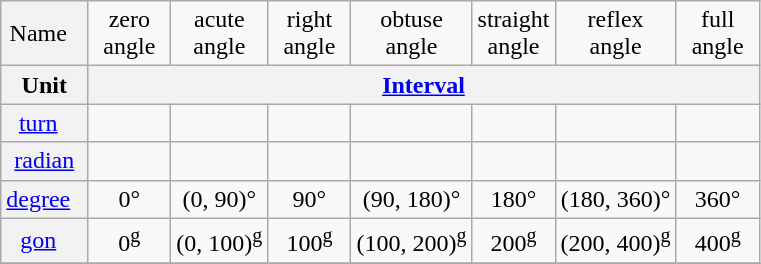<table class = wikitable style="text-align:center;">
<tr>
<td style = "background:#f2f2f2; text-align:center;">Name  </td>
<td style = "width:3em;">zero angle</td>
<td style = "width:3em;">acute angle</td>
<td style = "width:3em;">right angle</td>
<td style = "width:3em;">obtuse angle</td>
<td style = "width:3em;">straight angle</td>
<td style = "width:3em;">reflex angle</td>
<td style = "width:3em;">full angle</td>
</tr>
<tr>
<th>Unit</th>
<th colspan=10><a href='#'>Interval</a></th>
</tr>
<tr>
<td style = "background:#f2f2f2; text-align:center;"><a href='#'>turn</a>  </td>
<td style = "width:3em;"></td>
<td style = "width:3em;"></td>
<td style = "width:3em;"></td>
<td style = "width:3em;"></td>
<td style = "width:3em;"></td>
<td style = "width:3em;"></td>
<td style = "width:3em;"></td>
</tr>
<tr>
<td style = "background:#f2f2f2; text-align:center;"><a href='#'>radian</a></td>
<td></td>
<td></td>
<td></td>
<td></td>
<td></td>
<td></td>
<td></td>
</tr>
<tr>
<td style = "background:#f2f2f2; text-align:center;"><a href='#'>degree</a>  </td>
<td style = "width:3em;">0°</td>
<td style = "width:3em;">(0, 90)°</td>
<td style = "width:3em;">90°</td>
<td style = "width:3em;">(90, 180)°</td>
<td style = "width:3em;">180°</td>
<td style = "width:3em;">(180, 360)°</td>
<td style = "width:3em;">360°</td>
</tr>
<tr>
<td style = "background:#f2f2f2; text-align:center;"><a href='#'>gon</a>  </td>
<td style = "width:3em;">0<sup>g</sup></td>
<td style = "width:3em;">(0, 100)<sup>g</sup></td>
<td style = "width:3em;">100<sup>g</sup></td>
<td style = "width:3em;">(100, 200)<sup>g</sup></td>
<td style = "width:3em;">200<sup>g</sup></td>
<td style = "width:3em;">(200, 400)<sup>g</sup></td>
<td style = "width:3em;">400<sup>g</sup></td>
</tr>
<tr>
</tr>
</table>
